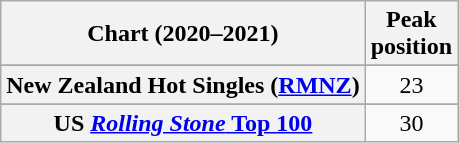<table class="wikitable sortable plainrowheaders" style="text-align:center">
<tr>
<th>Chart (2020–2021)</th>
<th>Peak<br>position</th>
</tr>
<tr>
</tr>
<tr>
</tr>
<tr>
</tr>
<tr>
</tr>
<tr>
<th scope="row">New Zealand Hot Singles (<a href='#'>RMNZ</a>)</th>
<td>23</td>
</tr>
<tr>
</tr>
<tr>
</tr>
<tr>
</tr>
<tr>
</tr>
<tr>
</tr>
<tr>
</tr>
<tr>
<th scope="row">US <a href='#'><em>Rolling Stone</em> Top 100</a></th>
<td>30</td>
</tr>
</table>
